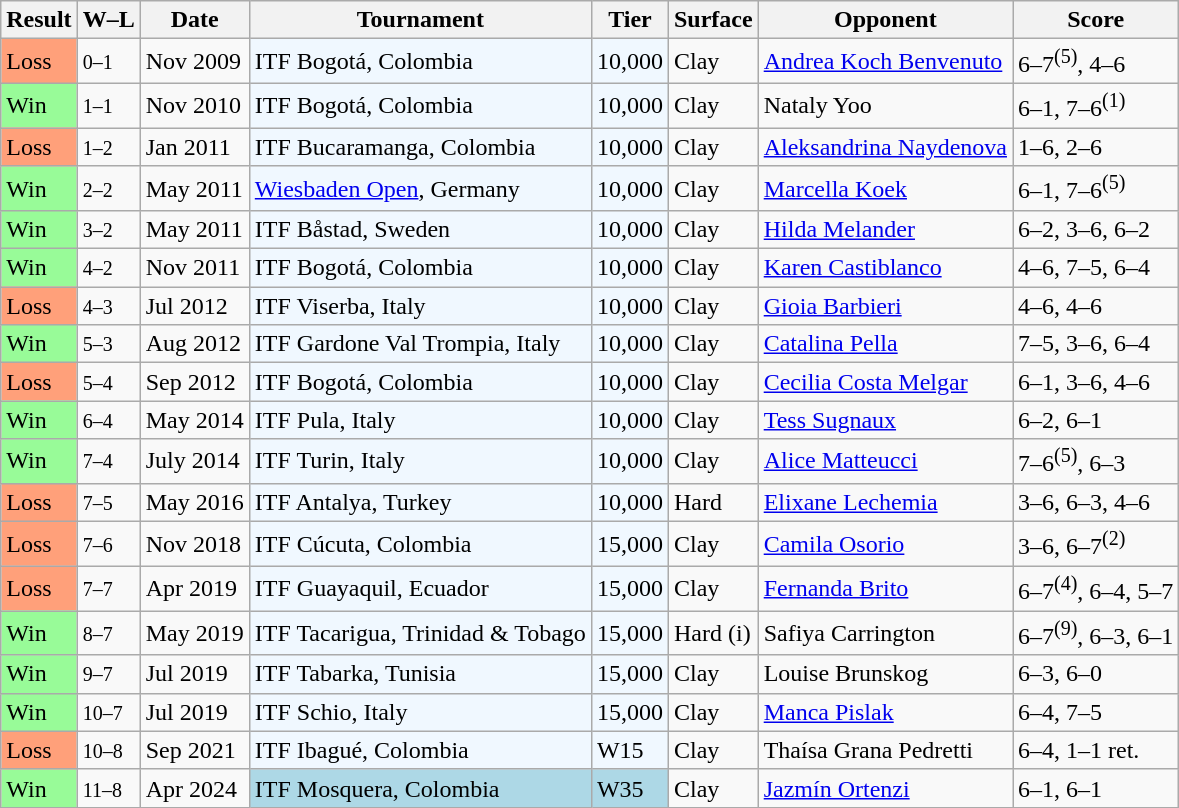<table class="sortable wikitable">
<tr>
<th>Result</th>
<th class="unsortable">W–L</th>
<th>Date</th>
<th>Tournament</th>
<th>Tier</th>
<th>Surface</th>
<th>Opponent</th>
<th class="unsortable">Score</th>
</tr>
<tr>
<td style="background:#ffa07a;">Loss</td>
<td><small>0–1</small></td>
<td>Nov 2009</td>
<td style="background:#f0f8ff;">ITF Bogotá, Colombia</td>
<td style="background:#f0f8ff;">10,000</td>
<td>Clay</td>
<td> <a href='#'>Andrea Koch Benvenuto</a></td>
<td>6–7<sup>(5)</sup>, 4–6</td>
</tr>
<tr>
<td style="background:#98fb98;">Win</td>
<td><small>1–1</small></td>
<td>Nov 2010</td>
<td style="background:#f0f8ff;">ITF Bogotá, Colombia</td>
<td style="background:#f0f8ff;">10,000</td>
<td>Clay</td>
<td> Nataly Yoo</td>
<td>6–1, 7–6<sup>(1)</sup></td>
</tr>
<tr>
<td style="background:#ffa07a;">Loss</td>
<td><small>1–2</small></td>
<td>Jan 2011</td>
<td style="background:#f0f8ff;">ITF Bucaramanga, Colombia</td>
<td style="background:#f0f8ff;">10,000</td>
<td>Clay</td>
<td> <a href='#'>Aleksandrina Naydenova</a></td>
<td>1–6, 2–6</td>
</tr>
<tr>
<td style="background:#98fb98;">Win</td>
<td><small>2–2</small></td>
<td>May 2011</td>
<td style="background:#f0f8ff;"><a href='#'>Wiesbaden Open</a>, Germany</td>
<td style="background:#f0f8ff;">10,000</td>
<td>Clay</td>
<td> <a href='#'>Marcella Koek</a></td>
<td>6–1, 7–6<sup>(5)</sup></td>
</tr>
<tr>
<td style="background:#98fb98;">Win</td>
<td><small>3–2</small></td>
<td>May 2011</td>
<td style="background:#f0f8ff;">ITF Båstad, Sweden</td>
<td style="background:#f0f8ff;">10,000</td>
<td>Clay</td>
<td> <a href='#'>Hilda Melander</a></td>
<td>6–2, 3–6, 6–2</td>
</tr>
<tr>
<td style="background:#98fb98;">Win</td>
<td><small>4–2</small></td>
<td>Nov 2011</td>
<td style="background:#f0f8ff;">ITF Bogotá, Colombia</td>
<td style="background:#f0f8ff;">10,000</td>
<td>Clay</td>
<td> <a href='#'>Karen Castiblanco</a></td>
<td>4–6, 7–5, 6–4</td>
</tr>
<tr>
<td style="background:#ffa07a;">Loss</td>
<td><small>4–3</small></td>
<td>Jul 2012</td>
<td style="background:#f0f8ff;">ITF Viserba, Italy</td>
<td style="background:#f0f8ff;">10,000</td>
<td>Clay</td>
<td> <a href='#'>Gioia Barbieri</a></td>
<td>4–6, 4–6</td>
</tr>
<tr>
<td style="background:#98fb98;">Win</td>
<td><small>5–3</small></td>
<td>Aug 2012</td>
<td style="background:#f0f8ff;">ITF Gardone Val Trompia, Italy</td>
<td style="background:#f0f8ff;">10,000</td>
<td>Clay</td>
<td> <a href='#'>Catalina Pella</a></td>
<td>7–5, 3–6, 6–4</td>
</tr>
<tr>
<td style="background:#ffa07a;">Loss</td>
<td><small>5–4</small></td>
<td>Sep 2012</td>
<td style="background:#f0f8ff;">ITF Bogotá, Colombia</td>
<td style="background:#f0f8ff;">10,000</td>
<td>Clay</td>
<td> <a href='#'>Cecilia Costa Melgar</a></td>
<td>6–1, 3–6, 4–6</td>
</tr>
<tr>
<td style="background:#98fb98;">Win</td>
<td><small>6–4</small></td>
<td>May 2014</td>
<td style="background:#f0f8ff;">ITF Pula, Italy</td>
<td style="background:#f0f8ff;">10,000</td>
<td>Clay</td>
<td> <a href='#'>Tess Sugnaux</a></td>
<td>6–2, 6–1</td>
</tr>
<tr>
<td style="background:#98fb98;">Win</td>
<td><small>7–4</small></td>
<td>July 2014</td>
<td style="background:#f0f8ff;">ITF Turin, Italy</td>
<td style="background:#f0f8ff;">10,000</td>
<td>Clay</td>
<td> <a href='#'>Alice Matteucci</a></td>
<td>7–6<sup>(5)</sup>, 6–3</td>
</tr>
<tr>
<td style="background:#ffa07a;">Loss</td>
<td><small>7–5</small></td>
<td>May 2016</td>
<td style="background:#f0f8ff;">ITF Antalya, Turkey</td>
<td style="background:#f0f8ff;">10,000</td>
<td>Hard</td>
<td> <a href='#'>Elixane Lechemia</a></td>
<td>3–6, 6–3, 4–6</td>
</tr>
<tr>
<td style="background:#ffa07a;">Loss</td>
<td><small>7–6</small></td>
<td>Nov 2018</td>
<td style="background:#f0f8ff;">ITF Cúcuta, Colombia</td>
<td style="background:#f0f8ff;">15,000</td>
<td>Clay</td>
<td> <a href='#'>Camila Osorio</a></td>
<td>3–6, 6–7<sup>(2)</sup></td>
</tr>
<tr>
<td style="background:#ffa07a;">Loss</td>
<td><small>7–7</small></td>
<td>Apr 2019</td>
<td style="background:#f0f8ff;">ITF Guayaquil, Ecuador</td>
<td style="background:#f0f8ff;">15,000</td>
<td>Clay</td>
<td> <a href='#'>Fernanda Brito</a></td>
<td>6–7<sup>(4)</sup>, 6–4, 5–7</td>
</tr>
<tr>
<td style="background:#98fb98;">Win</td>
<td><small>8–7</small></td>
<td>May 2019</td>
<td style="background:#f0f8ff;">ITF Tacarigua, Trinidad & Tobago</td>
<td style="background:#f0f8ff;">15,000</td>
<td>Hard (i)</td>
<td> Safiya Carrington</td>
<td>6–7<sup>(9)</sup>, 6–3, 6–1</td>
</tr>
<tr>
<td style="background:#98fb98;">Win</td>
<td><small>9–7</small></td>
<td>Jul 2019</td>
<td style="background:#f0f8ff;">ITF Tabarka, Tunisia</td>
<td style="background:#f0f8ff;">15,000</td>
<td>Clay</td>
<td> Louise Brunskog</td>
<td>6–3, 6–0</td>
</tr>
<tr>
<td style="background:#98fb98;">Win</td>
<td><small>10–7</small></td>
<td>Jul 2019</td>
<td style="background:#f0f8ff;">ITF Schio, Italy</td>
<td style="background:#f0f8ff;">15,000</td>
<td>Clay</td>
<td> <a href='#'>Manca Pislak</a></td>
<td>6–4, 7–5</td>
</tr>
<tr>
<td style="background:#ffa07a;">Loss</td>
<td><small>10–8</small></td>
<td>Sep 2021</td>
<td style="background:#f0f8ff;">ITF Ibagué, Colombia</td>
<td style="background:#f0f8ff;">W15</td>
<td>Clay</td>
<td> Thaísa Grana Pedretti</td>
<td>6–4, 1–1 ret.</td>
</tr>
<tr>
<td style="background:#98fb98;">Win</td>
<td><small>11–8</small></td>
<td>Apr 2024</td>
<td style="background:lightblue;">ITF Mosquera, Colombia</td>
<td style="background:lightblue;">W35</td>
<td>Clay</td>
<td> <a href='#'>Jazmín Ortenzi</a></td>
<td>6–1, 6–1</td>
</tr>
</table>
